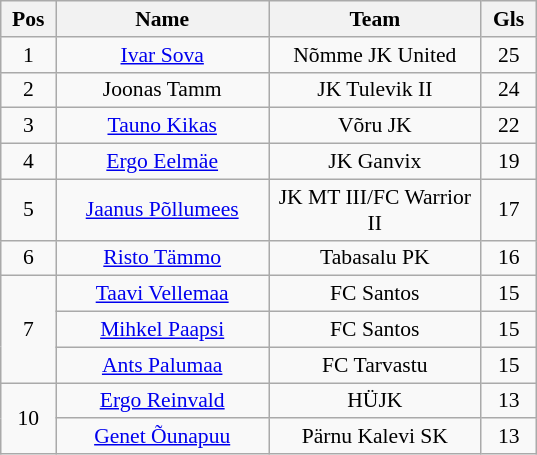<table class="wikitable" style="font-size:90%; text-align:center;">
<tr>
<th width="30">Pos</th>
<th width="135">Name</th>
<th width="135">Team</th>
<th width="30">Gls</th>
</tr>
<tr>
<td>1</td>
<td><a href='#'>Ivar Sova</a></td>
<td>Nõmme JK United</td>
<td>25</td>
</tr>
<tr>
<td>2</td>
<td>Joonas Tamm</td>
<td>JK Tulevik II</td>
<td>24</td>
</tr>
<tr>
<td>3</td>
<td><a href='#'>Tauno Kikas</a></td>
<td>Võru JK</td>
<td>22</td>
</tr>
<tr>
<td>4</td>
<td><a href='#'>Ergo Eelmäe</a></td>
<td>JK Ganvix</td>
<td>19</td>
</tr>
<tr>
<td>5</td>
<td><a href='#'>Jaanus Põllumees</a></td>
<td>JK MT III/FC Warrior II</td>
<td>17</td>
</tr>
<tr>
<td>6</td>
<td><a href='#'>Risto Tämmo</a></td>
<td>Tabasalu PK</td>
<td>16</td>
</tr>
<tr>
<td rowspan=3>7</td>
<td><a href='#'>Taavi Vellemaa</a></td>
<td>FC Santos</td>
<td>15</td>
</tr>
<tr>
<td><a href='#'>Mihkel Paapsi</a></td>
<td>FC Santos</td>
<td>15</td>
</tr>
<tr>
<td><a href='#'>Ants Palumaa</a></td>
<td>FC Tarvastu</td>
<td>15</td>
</tr>
<tr>
<td rowspan=2>10</td>
<td><a href='#'>Ergo Reinvald</a></td>
<td>HÜJK</td>
<td>13</td>
</tr>
<tr>
<td><a href='#'>Genet Õunapuu</a></td>
<td>Pärnu Kalevi SK</td>
<td>13</td>
</tr>
</table>
